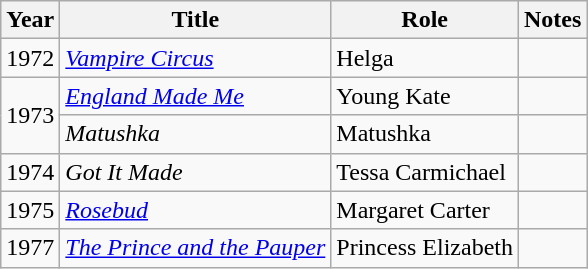<table class="wikitable">
<tr>
<th>Year</th>
<th>Title</th>
<th>Role</th>
<th>Notes</th>
</tr>
<tr>
<td>1972</td>
<td><em><a href='#'>Vampire Circus</a></em></td>
<td>Helga</td>
<td></td>
</tr>
<tr>
<td rowspan=2>1973</td>
<td><em><a href='#'>England Made Me</a></em></td>
<td>Young Kate</td>
<td></td>
</tr>
<tr>
<td><em>Matushka</em></td>
<td>Matushka</td>
<td></td>
</tr>
<tr>
<td>1974</td>
<td><em>Got It Made</em></td>
<td>Tessa Carmichael</td>
<td></td>
</tr>
<tr>
<td>1975</td>
<td><em><a href='#'>Rosebud</a></em></td>
<td>Margaret Carter</td>
<td></td>
</tr>
<tr>
<td>1977</td>
<td><em><a href='#'>The Prince and the Pauper</a></em></td>
<td>Princess Elizabeth</td>
<td></td>
</tr>
</table>
